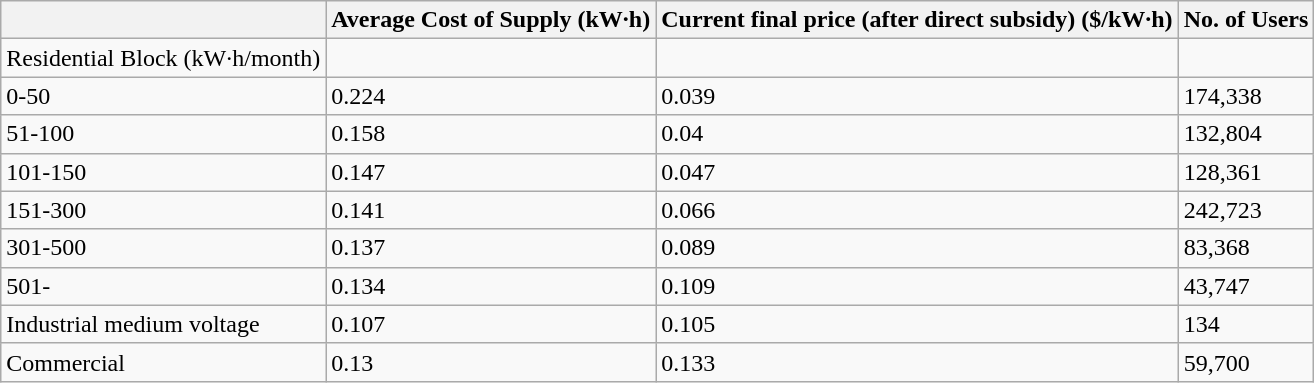<table class="wikitable">
<tr>
<th></th>
<th>Average Cost of Supply (kW·h)</th>
<th>Current final price (after direct subsidy) ($/kW·h)</th>
<th>No. of  Users</th>
</tr>
<tr>
<td>Residential Block (kW·h/month)</td>
<td></td>
<td></td>
<td></td>
</tr>
<tr>
<td>0-50</td>
<td>0.224</td>
<td>0.039</td>
<td>174,338</td>
</tr>
<tr>
<td>51-100</td>
<td>0.158</td>
<td>0.04</td>
<td>132,804</td>
</tr>
<tr>
<td>101-150</td>
<td>0.147</td>
<td>0.047</td>
<td>128,361</td>
</tr>
<tr>
<td>151-300</td>
<td>0.141</td>
<td>0.066</td>
<td>242,723</td>
</tr>
<tr>
<td>301-500</td>
<td>0.137</td>
<td>0.089</td>
<td>83,368</td>
</tr>
<tr>
<td>501-</td>
<td>0.134</td>
<td>0.109</td>
<td>43,747</td>
</tr>
<tr>
<td>Industrial medium voltage</td>
<td>0.107</td>
<td>0.105</td>
<td>134</td>
</tr>
<tr>
<td>Commercial</td>
<td>0.13</td>
<td>0.133</td>
<td>59,700</td>
</tr>
</table>
